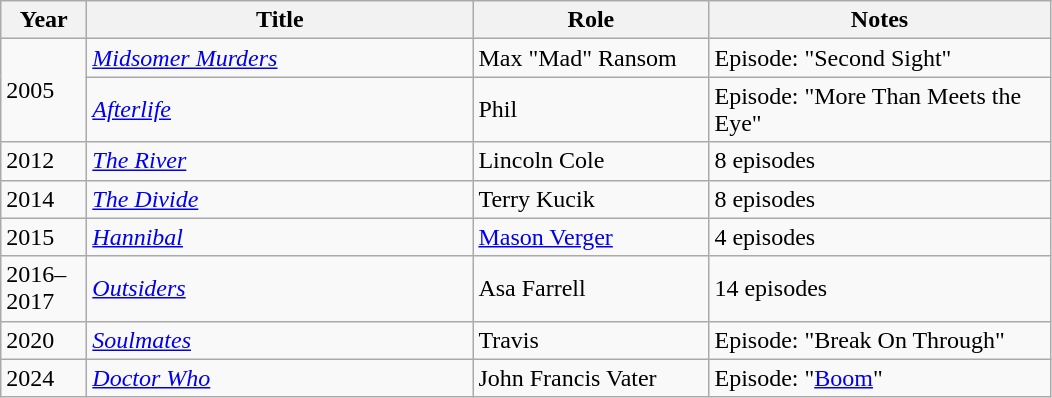<table class="wikitable sortable">
<tr>
<th style="width:50px;">Year</th>
<th style="width:250px;">Title</th>
<th style="width:150px;">Role</th>
<th style="width:220px;">Notes</th>
</tr>
<tr>
<td rowspan="2">2005</td>
<td><em><a href='#'>Midsomer Murders</a></em></td>
<td>Max "Mad" Ransom</td>
<td>Episode: "Second Sight"</td>
</tr>
<tr>
<td><em><a href='#'>Afterlife</a></em></td>
<td>Phil</td>
<td>Episode: "More Than Meets the Eye"</td>
</tr>
<tr>
<td>2012</td>
<td><em><a href='#'>The River</a></em></td>
<td>Lincoln Cole</td>
<td>8 episodes</td>
</tr>
<tr>
<td>2014</td>
<td><em><a href='#'>The Divide</a></em></td>
<td>Terry Kucik</td>
<td>8 episodes</td>
</tr>
<tr>
<td>2015</td>
<td><em><a href='#'>Hannibal</a></em></td>
<td><a href='#'>Mason Verger</a></td>
<td>4 episodes</td>
</tr>
<tr>
<td>2016–2017</td>
<td><em><a href='#'>Outsiders</a></em></td>
<td>Asa Farrell</td>
<td>14 episodes</td>
</tr>
<tr>
<td>2020</td>
<td><em><a href='#'>Soulmates</a></em></td>
<td>Travis</td>
<td>Episode: "Break On Through"</td>
</tr>
<tr>
<td>2024</td>
<td><em><a href='#'>Doctor Who</a></em></td>
<td>John Francis Vater</td>
<td>Episode: "<a href='#'>Boom</a>"</td>
</tr>
</table>
